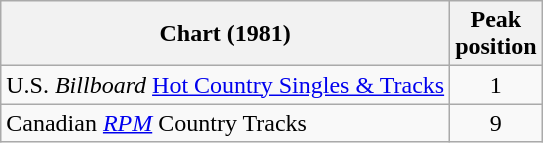<table class="wikitable sortable">
<tr>
<th>Chart (1981)</th>
<th>Peak<br>position</th>
</tr>
<tr>
<td>U.S. <em>Billboard</em> <a href='#'>Hot Country Singles & Tracks</a></td>
<td style="text-align:center;">1</td>
</tr>
<tr>
<td>Canadian <em><a href='#'>RPM</a></em> Country Tracks</td>
<td style="text-align:center;">9</td>
</tr>
</table>
